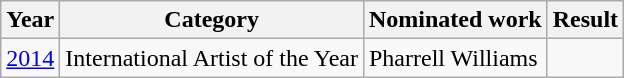<table class="wikitable">
<tr>
<th>Year</th>
<th>Category</th>
<th>Nominated work</th>
<th>Result</th>
</tr>
<tr>
<td><a href='#'>2014</a></td>
<td>International Artist of the Year</td>
<td>Pharrell Williams</td>
<td></td>
</tr>
</table>
